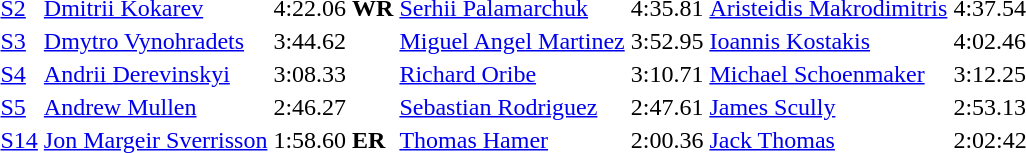<table>
<tr>
<td><a href='#'>S2</a></td>
<td><a href='#'>Dmitrii Kokarev</a><br></td>
<td>4:22.06 <strong>WR</strong></td>
<td><a href='#'>Serhii Palamarchuk</a><br></td>
<td>4:35.81</td>
<td><a href='#'>Aristeidis Makrodimitris</a><br></td>
<td>4:37.54</td>
</tr>
<tr>
<td><a href='#'>S3</a></td>
<td><a href='#'>Dmytro Vynohradets</a><br></td>
<td>3:44.62</td>
<td><a href='#'>Miguel Angel Martinez</a><br></td>
<td>3:52.95</td>
<td><a href='#'>Ioannis Kostakis</a><br></td>
<td>4:02.46</td>
</tr>
<tr>
<td><a href='#'>S4</a></td>
<td><a href='#'>Andrii Derevinskyi</a><br></td>
<td>3:08.33</td>
<td><a href='#'>Richard Oribe</a><br></td>
<td>3:10.71</td>
<td><a href='#'>Michael Schoenmaker</a><br></td>
<td>3:12.25</td>
</tr>
<tr>
<td><a href='#'>S5</a></td>
<td><a href='#'>Andrew Mullen</a><br></td>
<td>2:46.27</td>
<td><a href='#'>Sebastian Rodriguez</a><br></td>
<td>2:47.61</td>
<td><a href='#'>James Scully</a><br></td>
<td>2:53.13</td>
</tr>
<tr>
<td><a href='#'>S14</a></td>
<td><a href='#'>Jon Margeir Sverrisson</a><br></td>
<td>1:58.60 <strong>ER</strong></td>
<td><a href='#'>Thomas Hamer</a><br></td>
<td>2:00.36</td>
<td><a href='#'>Jack Thomas</a><br></td>
<td>2:02:42</td>
</tr>
</table>
